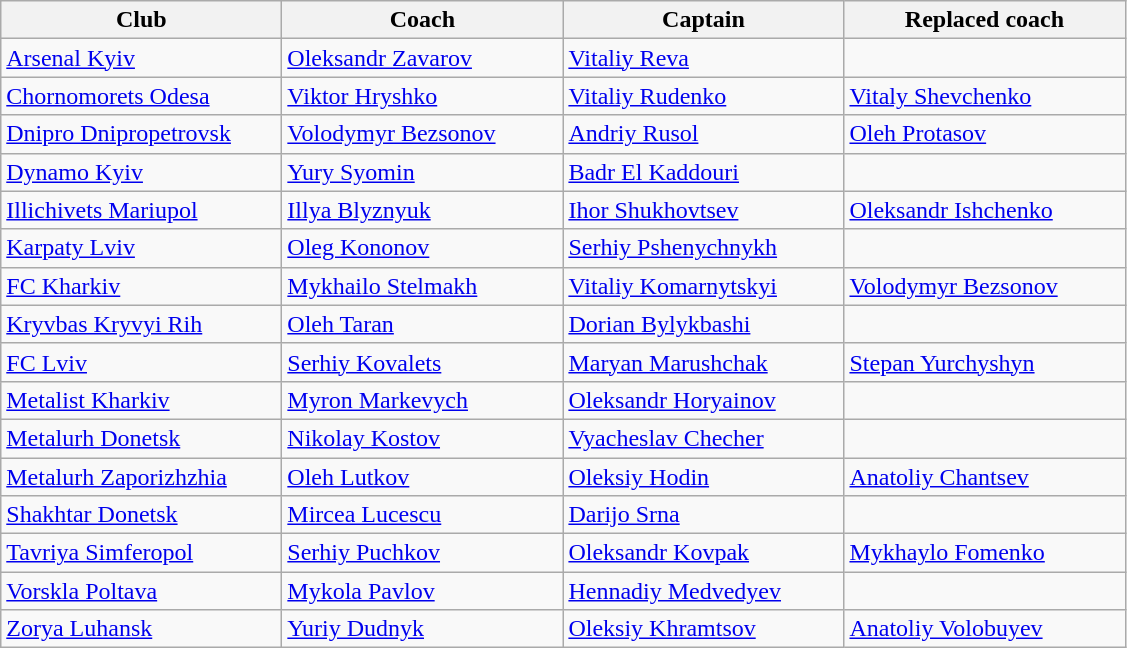<table class="wikitable">
<tr>
<th style="width:180px;">Club</th>
<th style="width:180px;">Coach</th>
<th style="width:180px;">Captain</th>
<th style="width:180px;">Replaced coach</th>
</tr>
<tr>
<td><a href='#'>Arsenal Kyiv</a></td>
<td> <a href='#'>Oleksandr Zavarov</a></td>
<td> <a href='#'>Vitaliy Reva</a></td>
<td></td>
</tr>
<tr>
<td><a href='#'>Chornomorets Odesa</a></td>
<td> <a href='#'>Viktor Hryshko</a></td>
<td> <a href='#'>Vitaliy Rudenko</a></td>
<td> <a href='#'>Vitaly Shevchenko</a></td>
</tr>
<tr>
<td><a href='#'>Dnipro Dnipropetrovsk</a></td>
<td> <a href='#'>Volodymyr Bezsonov</a></td>
<td> <a href='#'>Andriy Rusol</a></td>
<td> <a href='#'>Oleh Protasov</a></td>
</tr>
<tr>
<td><a href='#'>Dynamo Kyiv</a></td>
<td> <a href='#'>Yury Syomin</a></td>
<td> <a href='#'>Badr El Kaddouri</a></td>
<td></td>
</tr>
<tr>
<td><a href='#'>Illichivets Mariupol</a></td>
<td> <a href='#'>Illya Blyznyuk</a></td>
<td> <a href='#'>Ihor Shukhovtsev</a></td>
<td> <a href='#'>Oleksandr Ishchenko</a></td>
</tr>
<tr>
<td><a href='#'>Karpaty Lviv</a></td>
<td> <a href='#'>Oleg Kononov</a></td>
<td> <a href='#'>Serhiy Pshenychnykh</a></td>
<td></td>
</tr>
<tr>
<td><a href='#'>FC Kharkiv</a></td>
<td> <a href='#'>Mykhailo Stelmakh</a></td>
<td> <a href='#'>Vitaliy Komarnytskyi</a></td>
<td> <a href='#'>Volodymyr Bezsonov</a></td>
</tr>
<tr>
<td><a href='#'>Kryvbas Kryvyi Rih</a></td>
<td> <a href='#'>Oleh Taran</a></td>
<td> <a href='#'>Dorian Bylykbashi</a></td>
<td></td>
</tr>
<tr>
<td><a href='#'>FC Lviv</a></td>
<td> <a href='#'>Serhiy Kovalets</a></td>
<td> <a href='#'>Maryan Marushchak</a></td>
<td> <a href='#'>Stepan Yurchyshyn</a></td>
</tr>
<tr>
<td><a href='#'>Metalist Kharkiv</a></td>
<td> <a href='#'>Myron Markevych</a></td>
<td> <a href='#'>Oleksandr Horyainov</a></td>
<td></td>
</tr>
<tr>
<td><a href='#'>Metalurh Donetsk</a></td>
<td> <a href='#'>Nikolay Kostov</a></td>
<td> <a href='#'>Vyacheslav Checher</a></td>
<td></td>
</tr>
<tr>
<td><a href='#'>Metalurh Zaporizhzhia</a></td>
<td> <a href='#'>Oleh Lutkov</a></td>
<td> <a href='#'>Oleksiy Hodin</a></td>
<td> <a href='#'>Anatoliy Chantsev</a></td>
</tr>
<tr>
<td><a href='#'>Shakhtar Donetsk</a></td>
<td> <a href='#'>Mircea Lucescu</a></td>
<td> <a href='#'>Darijo Srna</a></td>
<td></td>
</tr>
<tr>
<td><a href='#'>Tavriya Simferopol</a></td>
<td> <a href='#'>Serhiy Puchkov</a></td>
<td> <a href='#'>Oleksandr Kovpak</a></td>
<td> <a href='#'>Mykhaylo Fomenko</a></td>
</tr>
<tr>
<td><a href='#'>Vorskla Poltava</a></td>
<td> <a href='#'>Mykola Pavlov</a></td>
<td> <a href='#'>Hennadiy Medvedyev</a></td>
<td></td>
</tr>
<tr>
<td><a href='#'>Zorya Luhansk</a></td>
<td> <a href='#'>Yuriy Dudnyk</a></td>
<td> <a href='#'>Oleksiy Khramtsov</a></td>
<td> <a href='#'>Anatoliy Volobuyev</a></td>
</tr>
</table>
